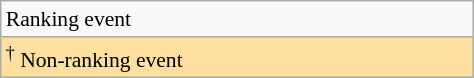<table class="wikitable" style="font-size:90%; width:25%;">
<tr>
<td>Ranking event</td>
</tr>
<tr style="background:#ffdf9f;">
<td><sup>†</sup> Non-ranking event</td>
</tr>
</table>
